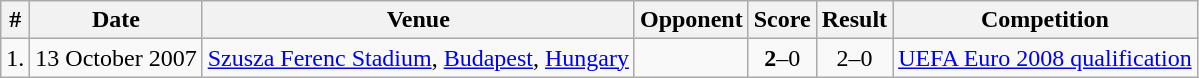<table class="wikitable">
<tr>
<th>#</th>
<th>Date</th>
<th>Venue</th>
<th>Opponent</th>
<th>Score</th>
<th>Result</th>
<th>Competition</th>
</tr>
<tr>
<td>1.</td>
<td>13 October 2007</td>
<td><a href='#'>Szusza Ferenc Stadium</a>, <a href='#'>Budapest</a>, <a href='#'>Hungary</a></td>
<td></td>
<td align=center><strong>2</strong>–0</td>
<td align=center>2–0</td>
<td><a href='#'>UEFA Euro 2008 qualification</a></td>
</tr>
</table>
